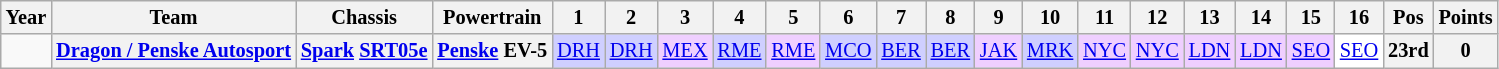<table class="wikitable" style="text-align:center; font-size:85%">
<tr>
<th>Year</th>
<th>Team</th>
<th>Chassis</th>
<th>Powertrain</th>
<th>1</th>
<th>2</th>
<th>3</th>
<th>4</th>
<th>5</th>
<th>6</th>
<th>7</th>
<th>8</th>
<th>9</th>
<th>10</th>
<th>11</th>
<th>12</th>
<th>13</th>
<th>14</th>
<th>15</th>
<th>16</th>
<th>Pos</th>
<th>Points</th>
</tr>
<tr>
<td id=2022 nowrap></td>
<th nowrap><a href='#'>Dragon / Penske Autosport</a></th>
<th nowrap><a href='#'>Spark</a> <a href='#'>SRT05e</a></th>
<th nowrap><a href='#'>Penske</a> EV-5</th>
<td style="background:#CFCFFF;"><a href='#'>DRH</a><br></td>
<td style="background:#CFCFFF;"><a href='#'>DRH</a><br></td>
<td style="background:#EFCFFF;"><a href='#'>MEX</a><br></td>
<td style="background:#CFCFFF;"><a href='#'>RME</a><br></td>
<td style="background:#EFCFFF;"><a href='#'>RME</a><br></td>
<td style="background:#CFCFFF;"><a href='#'>MCO</a><br></td>
<td style="background:#CFCFFF;"><a href='#'>BER</a><br></td>
<td style="background:#CFCFFF;"><a href='#'>BER</a><br></td>
<td style="background:#EFCFFF;"><a href='#'>JAK</a><br></td>
<td style="background:#CFCFFF;"><a href='#'>MRK</a><br></td>
<td style="background:#EFCFFF;"><a href='#'>NYC</a><br></td>
<td style="background:#EFCFFF;"><a href='#'>NYC</a><br></td>
<td style="background:#EFCFFF;"><a href='#'>LDN</a><br></td>
<td style="background:#EFCFFF;"><a href='#'>LDN</a><br></td>
<td style="background:#EFCFFF;"><a href='#'>SEO</a><br></td>
<td style="background:#FFFFFF;"><a href='#'>SEO</a><br></td>
<th>23rd</th>
<th>0</th>
</tr>
</table>
